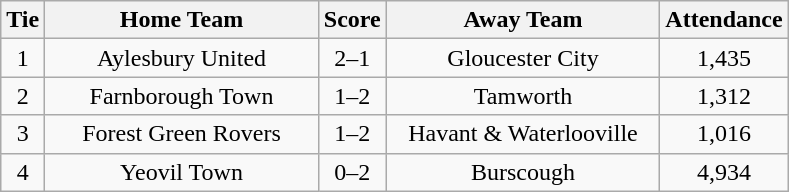<table class="wikitable" style="text-align:center;">
<tr>
<th width=20>Tie</th>
<th width=175>Home Team</th>
<th width=20>Score</th>
<th width=175>Away Team</th>
<th width=20>Attendance</th>
</tr>
<tr>
<td>1</td>
<td>Aylesbury United</td>
<td>2–1</td>
<td>Gloucester City</td>
<td>1,435</td>
</tr>
<tr>
<td>2</td>
<td>Farnborough Town</td>
<td>1–2</td>
<td>Tamworth</td>
<td>1,312</td>
</tr>
<tr>
<td>3</td>
<td>Forest Green Rovers</td>
<td>1–2</td>
<td>Havant & Waterlooville</td>
<td>1,016</td>
</tr>
<tr>
<td>4</td>
<td>Yeovil Town</td>
<td>0–2</td>
<td>Burscough</td>
<td>4,934</td>
</tr>
</table>
